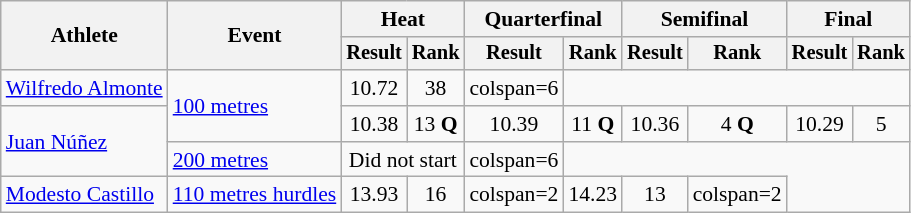<table class=wikitable style=font-size:90%>
<tr>
<th rowspan=2>Athlete</th>
<th rowspan=2>Event</th>
<th colspan=2>Heat</th>
<th colspan=2>Quarterfinal</th>
<th colspan=2>Semifinal</th>
<th colspan=2>Final</th>
</tr>
<tr style=font-size:95%>
<th>Result</th>
<th>Rank</th>
<th>Result</th>
<th>Rank</th>
<th>Result</th>
<th>Rank</th>
<th>Result</th>
<th>Rank</th>
</tr>
<tr align=center>
<td align=left><a href='#'>Wilfredo Almonte</a></td>
<td align=left rowspan=2><a href='#'>100 metres</a></td>
<td>10.72</td>
<td>38</td>
<td>colspan=6 </td>
</tr>
<tr align=center>
<td align=left rowspan=2><a href='#'>Juan Núñez</a></td>
<td>10.38 </td>
<td>13 <strong>Q</strong></td>
<td>10.39</td>
<td>11 <strong>Q</strong></td>
<td>10.36</td>
<td>4 <strong>Q</strong></td>
<td>10.29</td>
<td>5</td>
</tr>
<tr align=center>
<td align=left><a href='#'>200 metres</a></td>
<td colspan="2">Did not start</td>
<td>colspan=6 </td>
</tr>
<tr align=center>
<td align=left><a href='#'>Modesto Castillo</a></td>
<td align=left><a href='#'>110 metres hurdles</a></td>
<td>13.93</td>
<td>16</td>
<td>colspan=2 </td>
<td>14.23</td>
<td>13</td>
<td>colspan=2 </td>
</tr>
</table>
